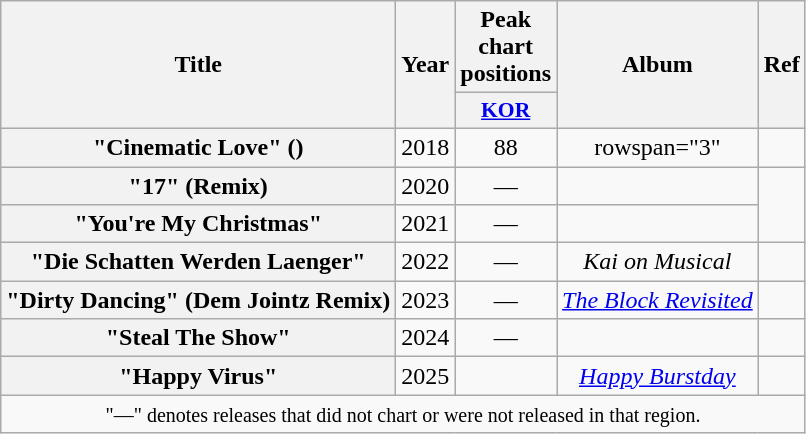<table class="wikitable plainrowheaders" style="text-align:center">
<tr>
<th rowspan="2" scope="col">Title</th>
<th rowspan="2" scope="col">Year</th>
<th scope="col">Peak chart positions</th>
<th rowspan="2" scope="col">Album</th>
<th rowspan="2">Ref</th>
</tr>
<tr>
<th colspan="1" scope="col" style="width:2.5em;font-size:90%"><a href='#'>KOR</a><br></th>
</tr>
<tr>
<th scope="row">"Cinematic Love" ()<br></th>
<td>2018</td>
<td>88</td>
<td>rowspan="3" </td>
<td></td>
</tr>
<tr>
<th scope="row">"17" (Remix) <br></th>
<td>2020</td>
<td>—</td>
<td></td>
</tr>
<tr>
<th scope="row">"You're My Christmas"</th>
<td>2021</td>
<td>—</td>
<td></td>
</tr>
<tr>
<th scope="row">"Die Schatten Werden Laenger" <br></th>
<td>2022</td>
<td>—</td>
<td><em>Kai on Musical</em></td>
<td></td>
</tr>
<tr>
<th scope="row">"Dirty Dancing" (Dem Jointz Remix) <br></th>
<td>2023</td>
<td>—</td>
<td><em><a href='#'>The Block Revisited</a></em></td>
<td></td>
</tr>
<tr>
<th scope="row">"Steal The Show"</th>
<td>2024</td>
<td>—</td>
<td></td>
<td></td>
</tr>
<tr>
<th scope="row">"Happy Virus"</th>
<td>2025</td>
<td></td>
<td><em><a href='#'>Happy Burstday</a></em></td>
<td></td>
</tr>
<tr>
<td colspan="5"><small>"—" denotes releases that did not chart or were not released in that region.</small></td>
</tr>
</table>
